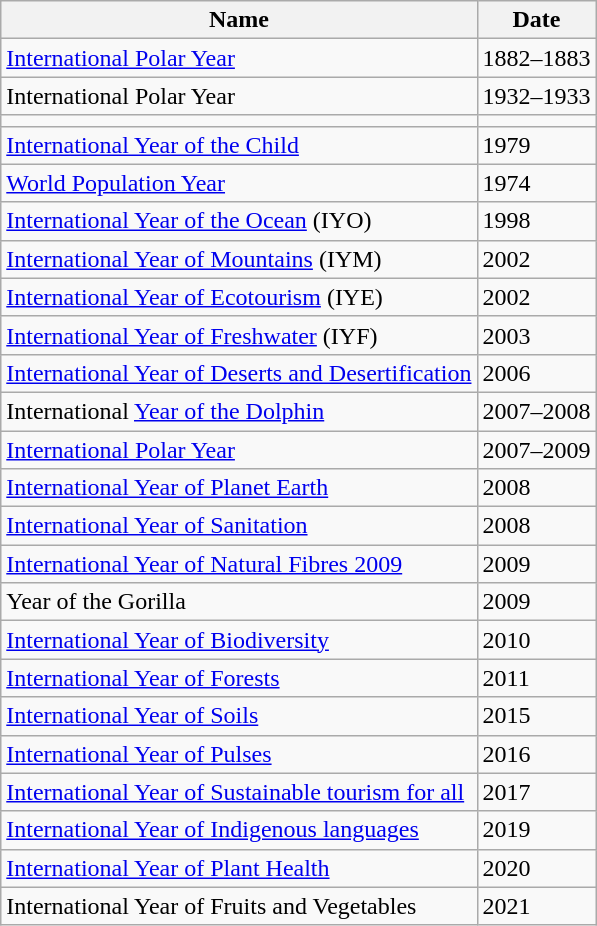<table class="wikitable sortable">
<tr>
<th>Name</th>
<th>Date</th>
</tr>
<tr>
<td><a href='#'>International Polar Year</a></td>
<td>1882–1883</td>
</tr>
<tr>
<td>International Polar Year</td>
<td>1932–1933</td>
</tr>
<tr 1992>
<td></td>
</tr>
<tr>
<td><a href='#'>International Year of the Child</a></td>
<td>1979</td>
</tr>
<tr>
<td><a href='#'>World Population Year</a></td>
<td>1974</td>
</tr>
<tr>
<td><a href='#'>International Year of the Ocean</a> (IYO)</td>
<td>1998</td>
</tr>
<tr>
<td><a href='#'>International Year of Mountains</a> (IYM)</td>
<td>2002</td>
</tr>
<tr>
<td><a href='#'>International Year of Ecotourism</a> (IYE)</td>
<td>2002</td>
</tr>
<tr>
<td><a href='#'>International Year of Freshwater</a> (IYF)</td>
<td>2003</td>
</tr>
<tr>
<td><a href='#'>International Year of Deserts and Desertification</a></td>
<td>2006</td>
</tr>
<tr>
<td>International <a href='#'>Year of the Dolphin</a></td>
<td>2007–2008</td>
</tr>
<tr>
<td><a href='#'>International Polar Year</a></td>
<td>2007–2009</td>
</tr>
<tr>
<td><a href='#'>International Year of Planet Earth</a></td>
<td>2008</td>
</tr>
<tr>
<td><a href='#'>International Year of Sanitation</a></td>
<td>2008</td>
</tr>
<tr>
<td><a href='#'>International Year of Natural Fibres 2009</a></td>
<td>2009</td>
</tr>
<tr>
<td>Year of the Gorilla</td>
<td>2009</td>
</tr>
<tr>
<td><a href='#'>International Year of Biodiversity</a></td>
<td>2010</td>
</tr>
<tr>
<td><a href='#'>International Year of Forests</a></td>
<td>2011</td>
</tr>
<tr>
<td><a href='#'>International Year of Soils</a></td>
<td>2015</td>
</tr>
<tr>
<td><a href='#'>International Year of Pulses</a></td>
<td>2016</td>
</tr>
<tr>
<td><a href='#'>International Year of Sustainable tourism for all</a></td>
<td>2017</td>
</tr>
<tr>
<td><a href='#'>International Year of Indigenous languages</a></td>
<td>2019</td>
</tr>
<tr>
<td><a href='#'>International Year of Plant Health</a></td>
<td>2020</td>
</tr>
<tr>
<td>International Year of Fruits and Vegetables</td>
<td>2021</td>
</tr>
</table>
